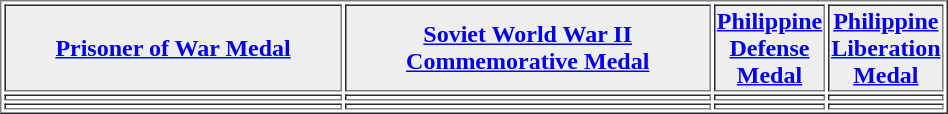<table align="center" border="1"  cellpadding="1" width="50%">
<tr>
<th width="50%" style="background:#efefef;"><a href='#'>Prisoner of War Medal</a></th>
<th width="50%" style="background:#efefef;"><a href='#'>Soviet World War II Commemorative Medal</a></th>
<th width="50%" style="background:#efefef;"><a href='#'>Philippine Defense Medal</a></th>
<th width="50%" style="background:#efefef;"><a href='#'>Philippine Liberation Medal</a></th>
</tr>
<tr>
<td></td>
<td></td>
<td></td>
<td></td>
</tr>
<tr>
<td></td>
<td></td>
<td></td>
<td></td>
</tr>
</table>
